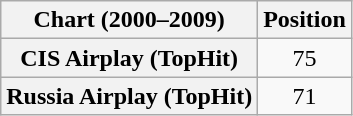<table class="wikitable plainrowheaders" style="text-align:center">
<tr>
<th scope="col">Chart (2000–2009)</th>
<th scope="col">Position</th>
</tr>
<tr>
<th scope="row">CIS Airplay (TopHit)</th>
<td>75</td>
</tr>
<tr>
<th scope="row">Russia Airplay (TopHit)</th>
<td>71</td>
</tr>
</table>
